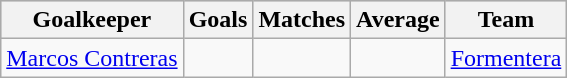<table class="wikitable sortable" class="wikitable">
<tr style="background:#ccc; text-align:center;">
<th>Goalkeeper</th>
<th>Goals</th>
<th>Matches</th>
<th>Average</th>
<th>Team</th>
</tr>
<tr>
<td> <a href='#'>Marcos Contreras</a></td>
<td></td>
<td></td>
<td></td>
<td><a href='#'>Formentera</a></td>
</tr>
</table>
